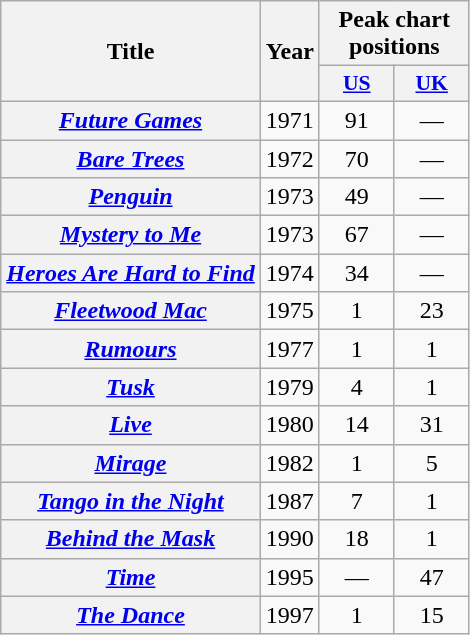<table class="wikitable plainrowheaders">
<tr>
<th scope="col" rowspan="2">Title</th>
<th scope="col" rowspan="2">Year</th>
<th scope="col" colspan="2">Peak chart positions</th>
</tr>
<tr>
<th scope="col" style="width:3em; font-size:90%"><a href='#'>US</a><br></th>
<th scope="col" style="width:3em; font-size:90%"><a href='#'>UK</a><br></th>
</tr>
<tr>
<th scope="row"><em><a href='#'>Future Games</a></em></th>
<td>1971</td>
<td style="text-align:center">91</td>
<td style="text-align:center">—</td>
</tr>
<tr>
<th scope="row"><em><a href='#'>Bare Trees</a></em></th>
<td>1972</td>
<td style="text-align:center">70</td>
<td style="text-align:center">—</td>
</tr>
<tr>
<th scope="row"><em><a href='#'>Penguin</a></em></th>
<td>1973</td>
<td style="text-align:center">49</td>
<td style="text-align:center">—</td>
</tr>
<tr>
<th scope="row"><em><a href='#'>Mystery to Me</a></em></th>
<td>1973</td>
<td style="text-align:center">67</td>
<td style="text-align:center">—</td>
</tr>
<tr>
<th scope="row"><em><a href='#'>Heroes Are Hard to Find</a></em></th>
<td>1974</td>
<td style="text-align:center">34</td>
<td style="text-align:center">—</td>
</tr>
<tr>
<th scope="row"><em><a href='#'>Fleetwood Mac</a></em></th>
<td>1975</td>
<td style="text-align:center">1</td>
<td style="text-align:center">23</td>
</tr>
<tr>
<th scope="row"><em><a href='#'>Rumours</a></em></th>
<td>1977</td>
<td style="text-align:center">1</td>
<td style="text-align:center">1</td>
</tr>
<tr>
<th scope="row"><em><a href='#'>Tusk</a></em></th>
<td>1979</td>
<td style="text-align:center">4</td>
<td style="text-align:center">1</td>
</tr>
<tr>
<th scope="row"><em><a href='#'>Live</a></em></th>
<td>1980</td>
<td style="text-align:center">14</td>
<td style="text-align:center">31</td>
</tr>
<tr>
<th scope="row"><em><a href='#'>Mirage</a></em></th>
<td>1982</td>
<td style="text-align:center">1</td>
<td style="text-align:center">5</td>
</tr>
<tr>
<th scope="row"><em><a href='#'>Tango in the Night</a></em></th>
<td>1987</td>
<td style="text-align:center">7</td>
<td style="text-align:center">1</td>
</tr>
<tr>
<th scope="row"><em><a href='#'>Behind the Mask</a></em></th>
<td>1990</td>
<td style="text-align:center">18</td>
<td style="text-align:center">1</td>
</tr>
<tr>
<th scope="row"><em><a href='#'>Time</a></em></th>
<td>1995</td>
<td style="text-align:center">—</td>
<td style="text-align:center">47</td>
</tr>
<tr>
<th scope="row"><em><a href='#'>The Dance</a></em></th>
<td>1997</td>
<td style="text-align:center">1</td>
<td style="text-align:center">15</td>
</tr>
</table>
